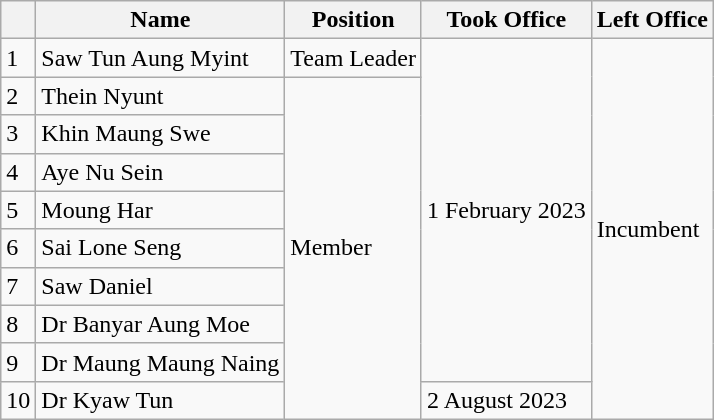<table class="wikitable">
<tr>
<th></th>
<th>Name</th>
<th>Position</th>
<th>Took Office</th>
<th>Left Office</th>
</tr>
<tr>
<td>1</td>
<td>Saw Tun Aung Myint</td>
<td>Team Leader</td>
<td rowspan="9">1 February 2023</td>
<td rowspan="10">Incumbent</td>
</tr>
<tr>
<td>2</td>
<td>Thein Nyunt</td>
<td rowspan="9">Member</td>
</tr>
<tr>
<td>3</td>
<td>Khin Maung Swe</td>
</tr>
<tr>
<td>4</td>
<td>Aye Nu Sein</td>
</tr>
<tr>
<td>5</td>
<td>Moung Har</td>
</tr>
<tr>
<td>6</td>
<td>Sai Lone Seng</td>
</tr>
<tr>
<td>7</td>
<td>Saw Daniel</td>
</tr>
<tr>
<td>8</td>
<td>Dr Banyar Aung Moe</td>
</tr>
<tr>
<td>9</td>
<td>Dr Maung Maung Naing</td>
</tr>
<tr>
<td>10</td>
<td>Dr Kyaw Tun</td>
<td>2 August 2023</td>
</tr>
</table>
